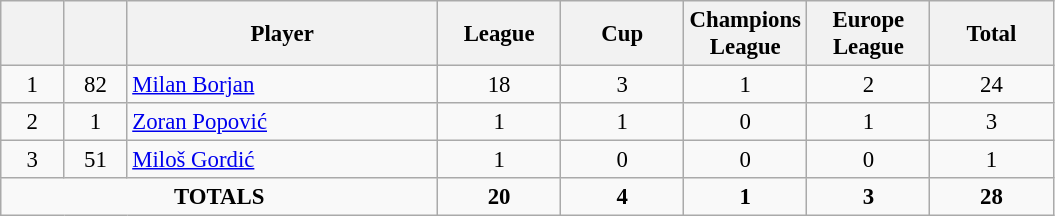<table class="wikitable" style="font-size: 95%; text-align: center;">
<tr>
<th width=35></th>
<th width=35></th>
<th width=200>Player</th>
<th width=75>League</th>
<th width=75>Cup</th>
<th width=75>Champions League</th>
<th width=75>Europe League</th>
<th width=75>Total</th>
</tr>
<tr>
<td>1</td>
<td>82</td>
<td align=left> <a href='#'>Milan Borjan</a></td>
<td>18</td>
<td>3</td>
<td>1</td>
<td>2</td>
<td>24</td>
</tr>
<tr>
<td>2</td>
<td>1</td>
<td align=left> <a href='#'>Zoran Popović</a></td>
<td>1</td>
<td>1</td>
<td>0</td>
<td>1</td>
<td>3</td>
</tr>
<tr>
<td>3</td>
<td>51</td>
<td align=left> <a href='#'>Miloš Gordić</a></td>
<td>1</td>
<td>0</td>
<td>0</td>
<td>0</td>
<td>1</td>
</tr>
<tr>
<td colspan=3><strong>TOTALS</strong></td>
<td><strong>20</strong></td>
<td><strong>4</strong></td>
<td><strong>1</strong></td>
<td><strong>3</strong></td>
<td><strong>28</strong></td>
</tr>
</table>
